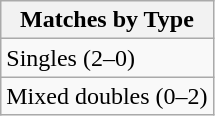<table class=wikitable>
<tr>
<th>Matches by Type</th>
</tr>
<tr>
<td>Singles (2–0)</td>
</tr>
<tr>
<td>Mixed doubles (0–2)</td>
</tr>
</table>
